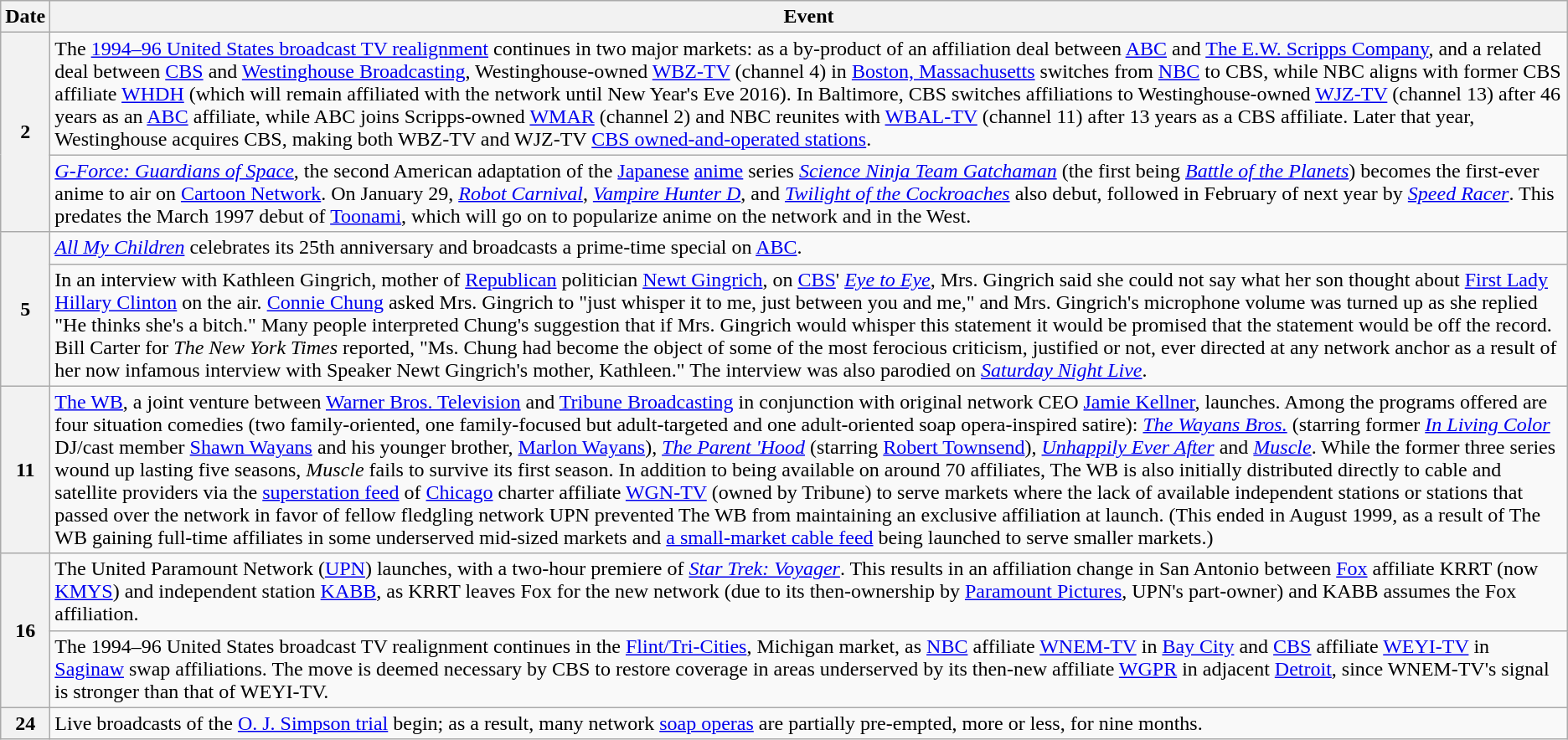<table class="wikitable">
<tr>
<th>Date</th>
<th>Event</th>
</tr>
<tr>
<th rowspan="2">2</th>
<td>The <a href='#'>1994–96 United States broadcast TV realignment</a> continues in two major markets: as a by-product of an affiliation deal between <a href='#'>ABC</a> and <a href='#'>The E.W. Scripps Company</a>, and a related deal between <a href='#'>CBS</a> and <a href='#'>Westinghouse Broadcasting</a>, Westinghouse-owned <a href='#'>WBZ-TV</a> (channel 4) in <a href='#'>Boston, Massachusetts</a> switches from <a href='#'>NBC</a> to CBS, while NBC aligns with former CBS affiliate <a href='#'>WHDH</a> (which will remain affiliated with the network until New Year's Eve 2016). In Baltimore, CBS switches affiliations to Westinghouse-owned <a href='#'>WJZ-TV</a> (channel 13) after 46 years as an <a href='#'>ABC</a> affiliate, while ABC joins Scripps-owned <a href='#'>WMAR</a> (channel 2) and NBC reunites with <a href='#'>WBAL-TV</a> (channel 11) after 13 years as a CBS affiliate. Later that year, Westinghouse acquires CBS, making both WBZ-TV and WJZ-TV <a href='#'>CBS owned-and-operated stations</a>.</td>
</tr>
<tr>
<td><em><a href='#'>G-Force: Guardians of Space</a></em>, the second American adaptation of the <a href='#'>Japanese</a> <a href='#'>anime</a> series <em><a href='#'>Science Ninja Team Gatchaman</a></em> (the first being <em><a href='#'>Battle of the Planets</a></em>) becomes the first-ever anime to air on <a href='#'>Cartoon Network</a>. On January 29, <em><a href='#'>Robot Carnival</a></em>, <a href='#'><em>Vampire Hunter D</em></a>, and <em><a href='#'>Twilight of the Cockroaches</a></em> also debut, followed in February of next year by <em><a href='#'>Speed Racer</a></em>. This predates the March 1997 debut of <a href='#'>Toonami</a>, which will go on to popularize anime on the network and in the West.</td>
</tr>
<tr>
<th rowspan="2">5</th>
<td><em><a href='#'>All My Children</a></em> celebrates its 25th anniversary and broadcasts a prime-time special on <a href='#'>ABC</a>.</td>
</tr>
<tr>
<td>In an interview with Kathleen Gingrich, mother of <a href='#'>Republican</a> politician <a href='#'>Newt Gingrich</a>, on <a href='#'>CBS</a>' <em><a href='#'>Eye to Eye</a></em>, Mrs. Gingrich said she could not say what her son thought about <a href='#'>First Lady</a> <a href='#'>Hillary Clinton</a> on the air. <a href='#'>Connie Chung</a> asked Mrs. Gingrich to "just whisper it to me, just between you and me," and Mrs. Gingrich's microphone volume was turned up as she replied "He thinks she's a bitch." Many people interpreted Chung's suggestion that if Mrs. Gingrich would whisper this statement it would be promised that the statement would be off the record. Bill Carter for <em>The New York Times</em> reported, "Ms. Chung had become the object of some of the most ferocious criticism, justified or not, ever directed at any network anchor as a result of her now infamous interview with Speaker Newt Gingrich's mother, Kathleen."  The interview was also parodied on <em><a href='#'>Saturday Night Live</a></em>.</td>
</tr>
<tr>
<th>11</th>
<td><a href='#'>The WB</a>, a joint venture between <a href='#'>Warner Bros. Television</a> and <a href='#'>Tribune Broadcasting</a> in conjunction with original network CEO <a href='#'>Jamie Kellner</a>, launches. Among the programs offered are four situation comedies (two family-oriented, one family-focused but adult-targeted and one adult-oriented soap opera-inspired satire): <em><a href='#'>The Wayans Bros.</a></em> (starring former <em><a href='#'>In Living Color</a></em> DJ/cast member <a href='#'>Shawn Wayans</a> and his younger brother, <a href='#'>Marlon Wayans</a>), <em><a href='#'>The Parent 'Hood</a></em> (starring <a href='#'>Robert Townsend</a>), <em><a href='#'>Unhappily Ever After</a></em> and <em><a href='#'>Muscle</a></em>. While the former three series wound up lasting five seasons, <em>Muscle</em> fails to survive its first season. In addition to being available on around 70 affiliates, The WB is also initially distributed directly to cable and satellite providers via the <a href='#'>superstation feed</a> of <a href='#'>Chicago</a> charter affiliate <a href='#'>WGN-TV</a> (owned by Tribune) to serve markets where the lack of available independent stations or stations that passed over the network in favor of fellow fledgling network UPN prevented The WB from maintaining an exclusive affiliation at launch. (This ended in August 1999, as a result of The WB gaining full-time affiliates in some underserved mid-sized markets and <a href='#'>a small-market cable feed</a> being launched to serve smaller markets.)</td>
</tr>
<tr>
<th rowspan="2">16</th>
<td>The United Paramount Network (<a href='#'>UPN</a>) launches, with a two-hour premiere of <em><a href='#'>Star Trek: Voyager</a></em>. This results in an affiliation change in San Antonio between <a href='#'>Fox</a> affiliate KRRT (now <a href='#'>KMYS</a>) and independent station <a href='#'>KABB</a>, as KRRT leaves Fox for the new network (due to its then-ownership by <a href='#'>Paramount Pictures</a>, UPN's part-owner) and KABB assumes the Fox affiliation.</td>
</tr>
<tr>
<td>The 1994–96 United States broadcast TV realignment continues in the <a href='#'>Flint/Tri-Cities</a>, Michigan market, as <a href='#'>NBC</a> affiliate <a href='#'>WNEM-TV</a> in <a href='#'>Bay City</a> and <a href='#'>CBS</a> affiliate <a href='#'>WEYI-TV</a> in <a href='#'>Saginaw</a> swap affiliations. The move is deemed necessary by CBS to restore coverage in areas underserved by its then-new affiliate <a href='#'>WGPR</a> in adjacent <a href='#'>Detroit</a>, since WNEM-TV's signal is stronger than that of WEYI-TV.</td>
</tr>
<tr>
<th>24</th>
<td>Live broadcasts of the <a href='#'>O. J. Simpson trial</a> begin; as a result, many network <a href='#'>soap operas</a> are partially pre-empted, more or less, for nine months.</td>
</tr>
</table>
